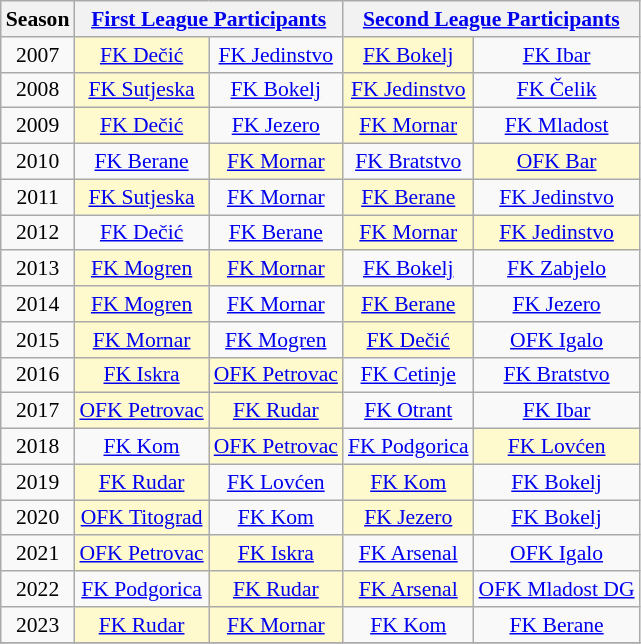<table class="wikitable sortable" style="text-align:center;font-size:90%">
<tr>
<th>Season</th>
<th colspan="2"><a href='#'>First League Participants</a></th>
<th colspan="2"><a href='#'>Second League Participants</a></th>
</tr>
<tr>
<td align=center>2007</td>
<td style="background-color:#FFFACD"><a href='#'>FK Dečić</a></td>
<td><a href='#'>FK Jedinstvo</a></td>
<td style="background-color:#FFFACD"><a href='#'>FK Bokelj</a></td>
<td><a href='#'>FK Ibar</a></td>
</tr>
<tr>
<td align=center>2008</td>
<td style="background-color:#FFFACD"><a href='#'>FK Sutjeska</a></td>
<td><a href='#'>FK Bokelj</a></td>
<td style="background-color:#FFFACD"><a href='#'>FK Jedinstvo</a></td>
<td><a href='#'>FK Čelik</a></td>
</tr>
<tr>
<td align=center>2009</td>
<td style="background-color:#FFFACD"><a href='#'>FK Dečić</a></td>
<td><a href='#'>FK Jezero</a></td>
<td style="background-color:#FFFACD"><a href='#'>FK Mornar</a></td>
<td><a href='#'>FK Mladost</a></td>
</tr>
<tr>
<td align=center>2010</td>
<td><a href='#'>FK Berane</a></td>
<td style="background-color:#FFFACD"><a href='#'>FK Mornar</a></td>
<td><a href='#'>FK Bratstvo</a></td>
<td style="background-color:#FFFACD"><a href='#'>OFK Bar</a></td>
</tr>
<tr>
<td align=center>2011</td>
<td style="background-color:#FFFACD"><a href='#'>FK Sutjeska</a></td>
<td><a href='#'>FK Mornar</a></td>
<td style="background-color:#FFFACD"><a href='#'>FK Berane</a></td>
<td><a href='#'>FK Jedinstvo</a></td>
</tr>
<tr>
<td align=center>2012</td>
<td><a href='#'>FK Dečić</a></td>
<td><a href='#'>FK Berane</a></td>
<td style="background-color:#FFFACD"><a href='#'>FK Mornar</a></td>
<td style="background-color:#FFFACD"><a href='#'>FK Jedinstvo</a></td>
</tr>
<tr>
<td align=center>2013</td>
<td style="background-color:#FFFACD"><a href='#'>FK Mogren</a></td>
<td style="background-color:#FFFACD"><a href='#'>FK Mornar</a></td>
<td><a href='#'>FK Bokelj</a></td>
<td><a href='#'>FK Zabjelo</a></td>
</tr>
<tr>
<td align=center>2014</td>
<td style="background-color:#FFFACD"><a href='#'>FK Mogren</a></td>
<td><a href='#'>FK Mornar</a></td>
<td style="background-color:#FFFACD"><a href='#'>FK Berane</a></td>
<td><a href='#'>FK Jezero</a></td>
</tr>
<tr>
<td align=center>2015</td>
<td style="background-color:#FFFACD"><a href='#'>FK Mornar</a></td>
<td><a href='#'>FK Mogren</a></td>
<td style="background-color:#FFFACD"><a href='#'>FK Dečić</a></td>
<td><a href='#'>OFK Igalo</a></td>
</tr>
<tr>
<td align=center>2016</td>
<td style="background-color:#FFFACD"><a href='#'>FK Iskra</a></td>
<td style="background-color:#FFFACD"><a href='#'>OFK Petrovac</a></td>
<td><a href='#'>FK Cetinje</a></td>
<td><a href='#'>FK Bratstvo</a></td>
</tr>
<tr>
<td align=center>2017</td>
<td style="background-color:#FFFACD"><a href='#'>OFK Petrovac</a></td>
<td style="background-color:#FFFACD"><a href='#'>FK Rudar</a></td>
<td><a href='#'>FK Otrant</a></td>
<td><a href='#'>FK Ibar</a></td>
</tr>
<tr>
<td align=center>2018</td>
<td><a href='#'>FK Kom</a></td>
<td style="background-color:#FFFACD"><a href='#'>OFK Petrovac</a></td>
<td><a href='#'>FK Podgorica</a></td>
<td style="background-color:#FFFACD"><a href='#'>FK Lovćen</a></td>
</tr>
<tr>
<td align=center>2019</td>
<td style="background-color:#FFFACD"><a href='#'>FK Rudar</a></td>
<td><a href='#'>FK Lovćen</a></td>
<td style="background-color:#FFFACD"><a href='#'>FK Kom</a></td>
<td><a href='#'>FK Bokelj</a></td>
</tr>
<tr>
<td align=center>2020</td>
<td style="background-color:#FFFACD"><a href='#'>OFK Titograd</a></td>
<td><a href='#'>FK Kom</a></td>
<td style="background-color:#FFFACD"><a href='#'>FK Jezero</a></td>
<td><a href='#'>FK Bokelj</a></td>
</tr>
<tr>
<td align=center>2021</td>
<td style="background-color:#FFFACD"><a href='#'>OFK Petrovac</a></td>
<td style="background-color:#FFFACD"><a href='#'>FK Iskra</a></td>
<td><a href='#'>FK Arsenal</a></td>
<td><a href='#'>OFK Igalo</a></td>
</tr>
<tr>
<td align=center>2022</td>
<td><a href='#'>FK Podgorica</a></td>
<td style="background-color:#FFFACD"><a href='#'>FK Rudar</a></td>
<td style="background-color:#FFFACD"><a href='#'>FK Arsenal</a></td>
<td><a href='#'>OFK Mladost DG</a></td>
</tr>
<tr>
<td align=center>2023</td>
<td style="background-color:#FFFACD"><a href='#'>FK Rudar</a></td>
<td style="background-color:#FFFACD"><a href='#'>FK Mornar</a></td>
<td><a href='#'>FK Kom</a></td>
<td><a href='#'>FK Berane</a></td>
</tr>
<tr>
</tr>
</table>
